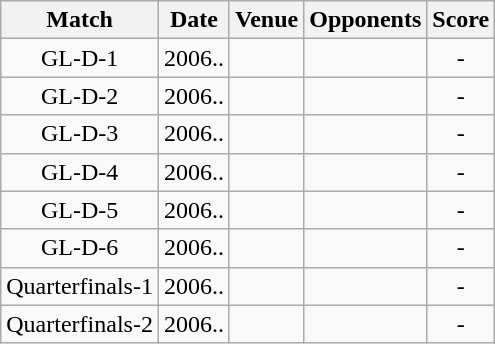<table class="wikitable" style="text-align:center;">
<tr>
<th>Match</th>
<th>Date</th>
<th>Venue</th>
<th>Opponents</th>
<th>Score</th>
</tr>
<tr>
<td>GL-D-1</td>
<td>2006..</td>
<td></td>
<td></td>
<td>-</td>
</tr>
<tr>
<td>GL-D-2</td>
<td>2006..</td>
<td></td>
<td></td>
<td>-</td>
</tr>
<tr>
<td>GL-D-3</td>
<td>2006..</td>
<td></td>
<td></td>
<td>-</td>
</tr>
<tr>
<td>GL-D-4</td>
<td>2006..</td>
<td></td>
<td></td>
<td>-</td>
</tr>
<tr>
<td>GL-D-5</td>
<td>2006..</td>
<td></td>
<td></td>
<td>-</td>
</tr>
<tr>
<td>GL-D-6</td>
<td>2006..</td>
<td></td>
<td></td>
<td>-</td>
</tr>
<tr>
<td>Quarterfinals-1</td>
<td>2006..</td>
<td></td>
<td></td>
<td>-</td>
</tr>
<tr>
<td>Quarterfinals-2</td>
<td>2006..</td>
<td></td>
<td></td>
<td>-</td>
</tr>
</table>
